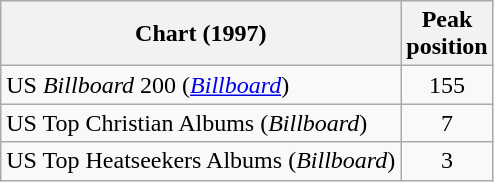<table class="wikitable">
<tr>
<th>Chart (1997)</th>
<th>Peak<br>position</th>
</tr>
<tr>
<td>US <em>Billboard</em> 200 (<em><a href='#'>Billboard</a></em>)</td>
<td style="text-align:center;">155</td>
</tr>
<tr>
<td>US Top Christian Albums (<em>Billboard</em>)</td>
<td style="text-align:center;">7</td>
</tr>
<tr>
<td>US Top Heatseekers Albums (<em>Billboard</em>)</td>
<td style="text-align:center;">3</td>
</tr>
</table>
